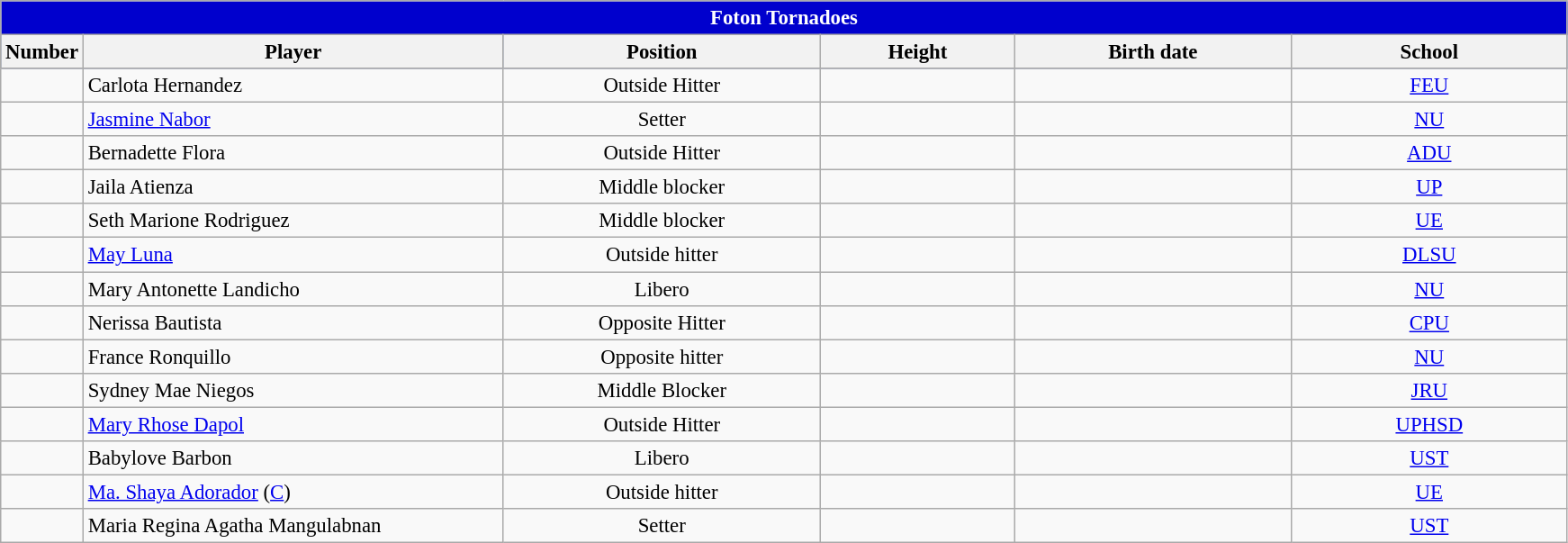<table class="wikitable sortable" style="font-size:95%; text-align:left;">
<tr>
<th colspan="6" style= "background: #0000CD; color:white; text-align: center"><strong>Foton Tornadoes</strong></th>
</tr>
<tr style="background:#244183;">
<th style= "align=center; width:2em;">Number</th>
<th style= "align=center;width:20em;">Player</th>
<th style= "align=center; width:15em;">Position</th>
<th style= "align=center; width:9em;">Height</th>
<th style= "align=center; width:13em;">Birth date</th>
<th style= "align=center; width:13em;">School</th>
</tr>
<tr align=center>
<td></td>
<td align=left> Carlota Hernandez</td>
<td>Outside Hitter</td>
<td></td>
<td align=right></td>
<td><a href='#'>FEU</a></td>
</tr>
<tr align=center>
<td></td>
<td align=left> <a href='#'>Jasmine Nabor</a></td>
<td>Setter</td>
<td></td>
<td align=right></td>
<td><a href='#'>NU</a></td>
</tr>
<tr align=center>
<td></td>
<td align=left> Bernadette Flora</td>
<td>Outside Hitter</td>
<td></td>
<td align=right></td>
<td><a href='#'>ADU</a></td>
</tr>
<tr align=center>
<td></td>
<td align=left> Jaila Atienza</td>
<td>Middle blocker</td>
<td></td>
<td></td>
<td><a href='#'>UP</a></td>
</tr>
<tr align=center>
<td></td>
<td align=left> Seth Marione Rodriguez</td>
<td>Middle blocker</td>
<td></td>
<td align=right></td>
<td><a href='#'>UE</a></td>
</tr>
<tr align=center>
<td></td>
<td align=left> <a href='#'>May Luna</a></td>
<td>Outside hitter</td>
<td></td>
<td align=right></td>
<td><a href='#'>DLSU</a></td>
</tr>
<tr align=center>
<td></td>
<td align=left> Mary Antonette Landicho</td>
<td>Libero</td>
<td></td>
<td></td>
<td><a href='#'>NU</a></td>
</tr>
<tr align=center>
<td></td>
<td align=left> Nerissa Bautista</td>
<td>Opposite Hitter</td>
<td></td>
<td align=right></td>
<td><a href='#'>CPU</a></td>
</tr>
<tr align=center>
<td></td>
<td align=left> France Ronquillo</td>
<td>Opposite hitter</td>
<td></td>
<td></td>
<td><a href='#'>NU</a></td>
</tr>
<tr align=center>
<td></td>
<td align=left> Sydney Mae Niegos</td>
<td>Middle Blocker</td>
<td></td>
<td></td>
<td><a href='#'>JRU</a></td>
</tr>
<tr align=center>
<td></td>
<td align=left> <a href='#'>Mary Rhose Dapol</a></td>
<td>Outside Hitter</td>
<td></td>
<td></td>
<td><a href='#'>UPHSD</a></td>
</tr>
<tr align=center>
<td></td>
<td align=left> Babylove Barbon</td>
<td>Libero</td>
<td></td>
<td></td>
<td><a href='#'>UST</a></td>
</tr>
<tr align=center>
<td></td>
<td align=left> <a href='#'>Ma. Shaya Adorador</a> (<a href='#'>C</a>)</td>
<td>Outside hitter</td>
<td></td>
<td align=right></td>
<td><a href='#'>UE</a></td>
</tr>
<tr align=center>
<td></td>
<td align=left> Maria Regina Agatha Mangulabnan</td>
<td>Setter</td>
<td></td>
<td></td>
<td><a href='#'>UST</a></td>
</tr>
</table>
